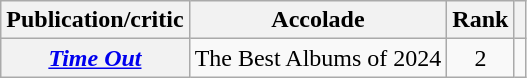<table class="wikitable sortable plainrowheaders">
<tr>
<th scope="col">Publication/critic</th>
<th scope="col">Accolade</th>
<th scope="col">Rank</th>
<th scope="col" class="unsortable"></th>
</tr>
<tr>
<th scope="row"><em><a href='#'>Time Out</a></em></th>
<td>The Best Albums of 2024</td>
<td style="text-align: center;">2</td>
<td style="text-align: center;"></td>
</tr>
</table>
